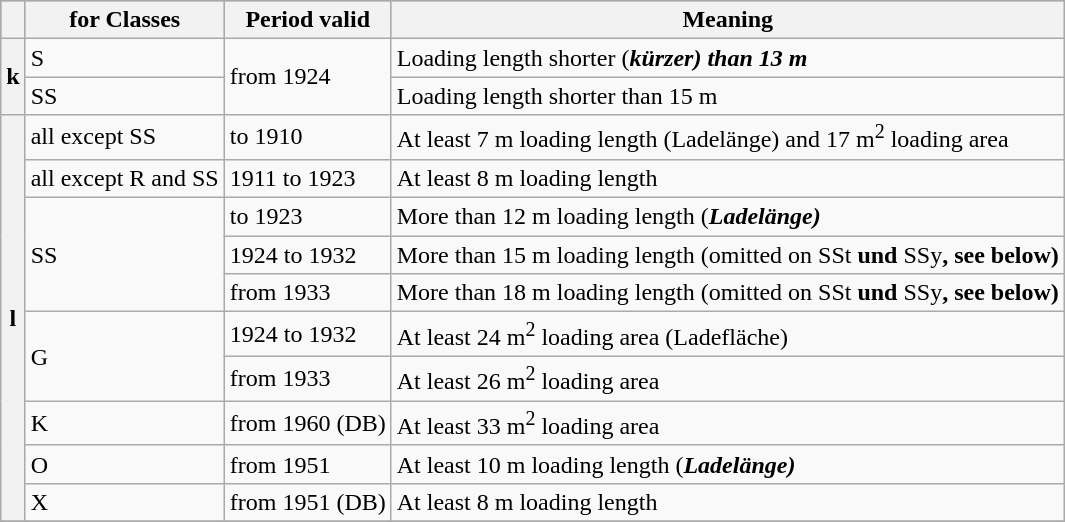<table class="wikitable">
<tr style="background:#FF7F24">
<th></th>
<th>for Classes</th>
<th>Period valid</th>
<th>Meaning</th>
</tr>
<tr ---->
<th rowspan="2">k</th>
<td>S</td>
<td rowspan="2">from 1924</td>
<td>Loading length shorter (<strong><em>k<strong>ürzer<em>) than 13 m</td>
</tr>
<tr ---->
<td>SS</td>
<td>Loading length shorter than 15 m</td>
</tr>
<tr ---->
<th rowspan="10">l</th>
<td>all except SS</td>
<td>to 1910</td>
<td>At least 7 m loading length (</em></strong>L</strong>adelänge</em>) and 17 m<sup>2</sup> loading area</td>
</tr>
<tr ---->
<td>all except R and SS</td>
<td>1911 to 1923</td>
<td>At least 8 m loading length</td>
</tr>
<tr ---->
<td rowspan="3">SS</td>
<td>to 1923</td>
<td>More than 12 m loading length (<strong><em>L<strong>adelänge<em>)</td>
</tr>
<tr ---->
<td>1924 to 1932</td>
<td>More than 15 m loading length </em>(omitted on </strong>SSt<strong> und </strong>SSy<strong>, see below)<em></td>
</tr>
<tr ---->
<td>from 1933</td>
<td>More than 18 m loading length </em>(omitted on </strong>SSt<strong> und </strong>SSy<strong>, see below)<em></td>
</tr>
<tr ---->
<td rowspan="2">G</td>
<td>1924 to 1932</td>
<td>At least 24 m<sup>2</sup> loading area (</em></strong>L</strong>adefläche</em>)</td>
</tr>
<tr ---->
<td>from 1933</td>
<td>At least 26 m<sup>2</sup> loading area</td>
</tr>
<tr ---->
<td>K</td>
<td>from 1960 (DB)</td>
<td>At least 33 m<sup>2</sup> loading area</td>
</tr>
<tr ---->
<td>O</td>
<td>from 1951</td>
<td>At least 10 m loading length (<strong><em>L<strong>adelänge<em>)</td>
</tr>
<tr ---->
<td>X</td>
<td>from 1951 (DB)</td>
<td>At least 8 m loading length</td>
</tr>
<tr ---->
</tr>
</table>
